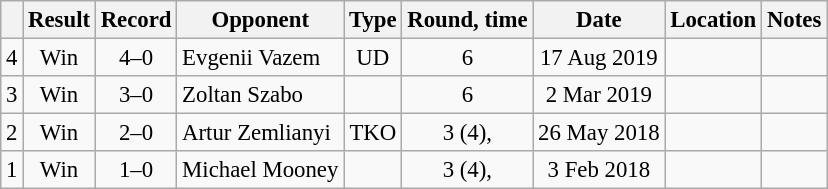<table class="wikitable" style="text-align:center; font-size:95%">
<tr>
<th></th>
<th>Result</th>
<th>Record</th>
<th>Opponent</th>
<th>Type</th>
<th>Round, time</th>
<th>Date</th>
<th>Location</th>
<th>Notes</th>
</tr>
<tr>
<td>4</td>
<td>Win</td>
<td>4–0</td>
<td align=left> Evgenii Vazem</td>
<td>UD</td>
<td>6</td>
<td>17 Aug 2019</td>
<td align=left></td>
<td></td>
</tr>
<tr>
<td>3</td>
<td>Win</td>
<td>3–0</td>
<td align=left> Zoltan Szabo</td>
<td></td>
<td>6</td>
<td>2 Mar 2019</td>
<td align=left></td>
<td></td>
</tr>
<tr>
<td>2</td>
<td>Win</td>
<td>2–0</td>
<td align=left> Artur Zemlianyi</td>
<td>TKO</td>
<td>3 (4), </td>
<td>26 May 2018</td>
<td align=left></td>
<td></td>
</tr>
<tr>
<td>1</td>
<td>Win</td>
<td>1–0</td>
<td align=left> Michael Mooney</td>
<td></td>
<td>3 (4), </td>
<td>3 Feb 2018</td>
<td align=left></td>
<td></td>
</tr>
</table>
